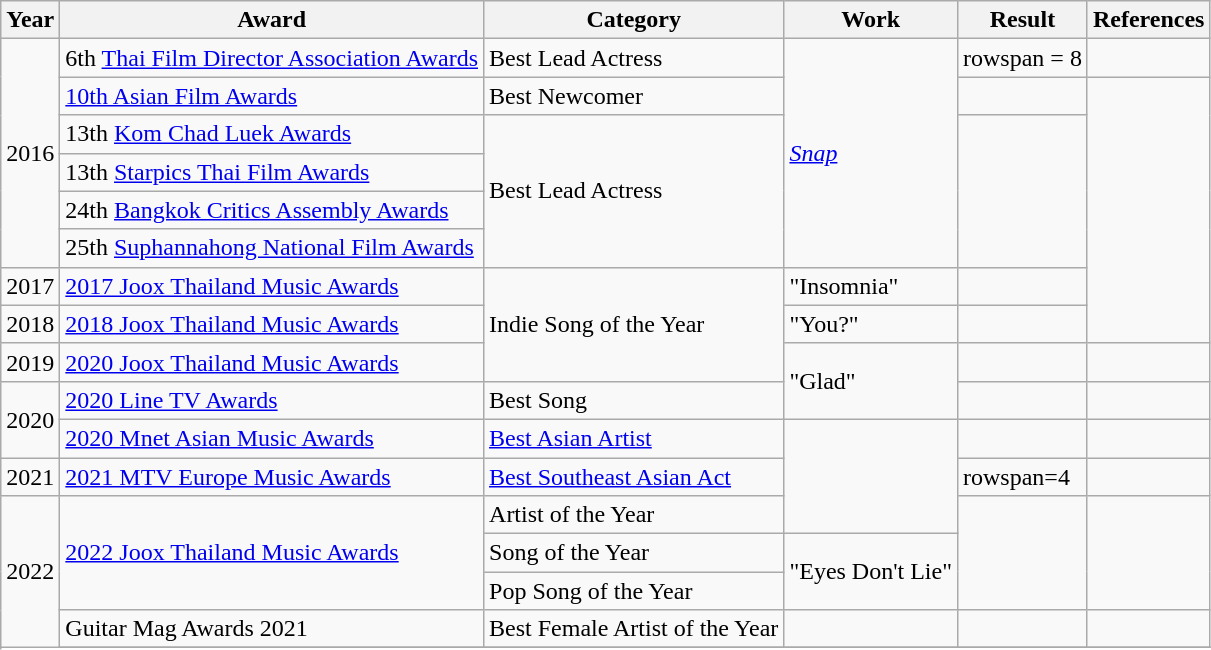<table class="wikitable">
<tr>
<th>Year</th>
<th>Award</th>
<th>Category</th>
<th>Work</th>
<th>Result</th>
<th>References</th>
</tr>
<tr>
<td rowspan = 6>2016</td>
<td>6th <a href='#'>Thai Film Director Association Awards</a></td>
<td>Best Lead Actress</td>
<td rowspan = 6><em><a href='#'>Snap</a></em></td>
<td>rowspan = 8 </td>
<td></td>
</tr>
<tr>
<td><a href='#'>10th Asian Film Awards</a></td>
<td>Best Newcomer</td>
<td></td>
</tr>
<tr>
<td>13th <a href='#'>Kom Chad Luek Awards</a></td>
<td rowspan = 4>Best Lead Actress</td>
<td rowspan = 4></td>
</tr>
<tr>
<td>13th <a href='#'>Starpics Thai Film Awards</a></td>
</tr>
<tr>
<td>24th <a href='#'>Bangkok Critics Assembly Awards</a></td>
</tr>
<tr>
<td>25th <a href='#'>Suphannahong National Film Awards</a></td>
</tr>
<tr>
<td>2017</td>
<td><a href='#'>2017 Joox Thailand Music Awards</a></td>
<td rowspan=3>Indie Song of the Year</td>
<td>"Insomnia"</td>
<td></td>
</tr>
<tr>
<td>2018</td>
<td><a href='#'>2018 Joox Thailand Music Awards</a></td>
<td>"You?"</td>
<td></td>
</tr>
<tr>
<td>2019</td>
<td><a href='#'>2020 Joox Thailand Music Awards</a></td>
<td rowspan=2>"Glad"</td>
<td></td>
<td></td>
</tr>
<tr>
<td rowspan=2>2020</td>
<td><a href='#'>2020 Line TV Awards</a></td>
<td>Best Song</td>
<td></td>
<td></td>
</tr>
<tr>
<td><a href='#'>2020 Mnet Asian Music Awards</a></td>
<td><a href='#'>Best Asian Artist</a></td>
<td rowspan=3></td>
<td></td>
<td></td>
</tr>
<tr>
<td>2021</td>
<td><a href='#'>2021 MTV Europe Music Awards</a></td>
<td><a href='#'>Best Southeast Asian Act</a></td>
<td>rowspan=4 </td>
<td></td>
</tr>
<tr>
<td rowspan=5>2022</td>
<td rowspan=3><a href='#'>2022 Joox Thailand Music Awards</a></td>
<td>Artist of the Year</td>
<td rowspan=3></td>
</tr>
<tr>
<td>Song of the Year</td>
<td rowspan=2>"Eyes Don't Lie"</td>
</tr>
<tr>
<td>Pop Song of the Year</td>
</tr>
<tr>
<td>Guitar Mag Awards 2021</td>
<td>Best Female Artist of the Year</td>
<td></td>
<td></td>
<td></td>
</tr>
<tr>
</tr>
</table>
